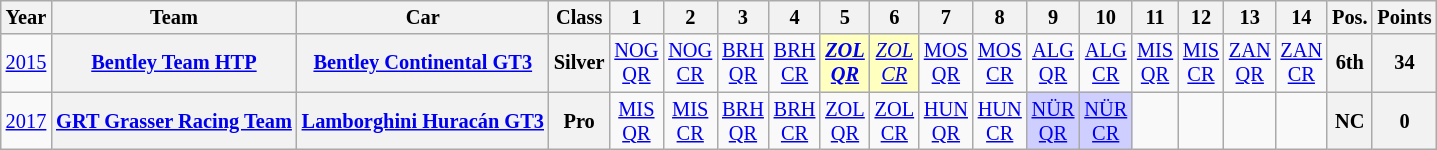<table class="wikitable" border="1" style="text-align:center; font-size:85%;">
<tr>
<th>Year</th>
<th>Team</th>
<th>Car</th>
<th>Class</th>
<th>1</th>
<th>2</th>
<th>3</th>
<th>4</th>
<th>5</th>
<th>6</th>
<th>7</th>
<th>8</th>
<th>9</th>
<th>10</th>
<th>11</th>
<th>12</th>
<th>13</th>
<th>14</th>
<th>Pos.</th>
<th>Points</th>
</tr>
<tr>
<td><a href='#'>2015</a></td>
<th nowrap><a href='#'>Bentley Team HTP</a></th>
<th nowrap><a href='#'>Bentley Continental GT3</a></th>
<th>Silver</th>
<td><a href='#'>NOG<br>QR</a></td>
<td><a href='#'>NOG<br>CR</a></td>
<td><a href='#'>BRH<br>QR</a></td>
<td><a href='#'>BRH<br>CR</a></td>
<td style="background:#FFFFBF;"><strong><em><a href='#'>ZOL<br>QR</a></em></strong><br></td>
<td style="background:#FFFFBF;"><em><a href='#'>ZOL<br>CR</a></em><br></td>
<td><a href='#'>MOS<br>QR</a></td>
<td><a href='#'>MOS<br>CR</a></td>
<td><a href='#'>ALG<br>QR</a></td>
<td><a href='#'>ALG<br>CR</a></td>
<td><a href='#'>MIS<br>QR</a></td>
<td><a href='#'>MIS<br>CR</a></td>
<td><a href='#'>ZAN<br>QR</a></td>
<td><a href='#'>ZAN<br>CR</a></td>
<th>6th</th>
<th>34</th>
</tr>
<tr>
<td><a href='#'>2017</a></td>
<th nowrap><a href='#'>GRT Grasser Racing Team</a></th>
<th nowrap><a href='#'>Lamborghini Huracán GT3</a></th>
<th>Pro</th>
<td><a href='#'>MIS<br>QR</a></td>
<td><a href='#'>MIS<br>CR</a></td>
<td><a href='#'>BRH<br>QR</a></td>
<td><a href='#'>BRH<br>CR</a></td>
<td><a href='#'>ZOL<br>QR</a></td>
<td><a href='#'>ZOL<br>CR</a></td>
<td><a href='#'>HUN<br>QR</a></td>
<td><a href='#'>HUN<br>CR</a></td>
<td style="background:#CFCFFF;"><a href='#'>NÜR<br>QR</a><br></td>
<td style="background:#CFCFFF;"><a href='#'>NÜR<br>CR</a><br></td>
<td></td>
<td></td>
<td></td>
<td></td>
<th>NC</th>
<th>0</th>
</tr>
</table>
